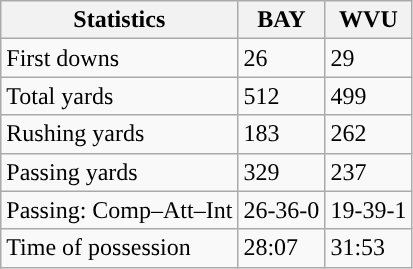<table class="wikitable" style="float: left;">
<tr>
<th>Statistics</th>
<th>BAY</th>
<th>WVU</th>
</tr>
<tr>
<td>First downs</td>
<td>26</td>
<td>29</td>
</tr>
<tr>
<td>Total yards</td>
<td>512</td>
<td>499</td>
</tr>
<tr>
<td>Rushing yards</td>
<td>183</td>
<td>262</td>
</tr>
<tr>
<td>Passing yards</td>
<td>329</td>
<td>237</td>
</tr>
<tr>
<td>Passing: Comp–Att–Int</td>
<td>26-36-0</td>
<td>19-39-1</td>
</tr>
<tr>
<td>Time of possession</td>
<td>28:07</td>
<td>31:53</td>
</tr>
</table>
